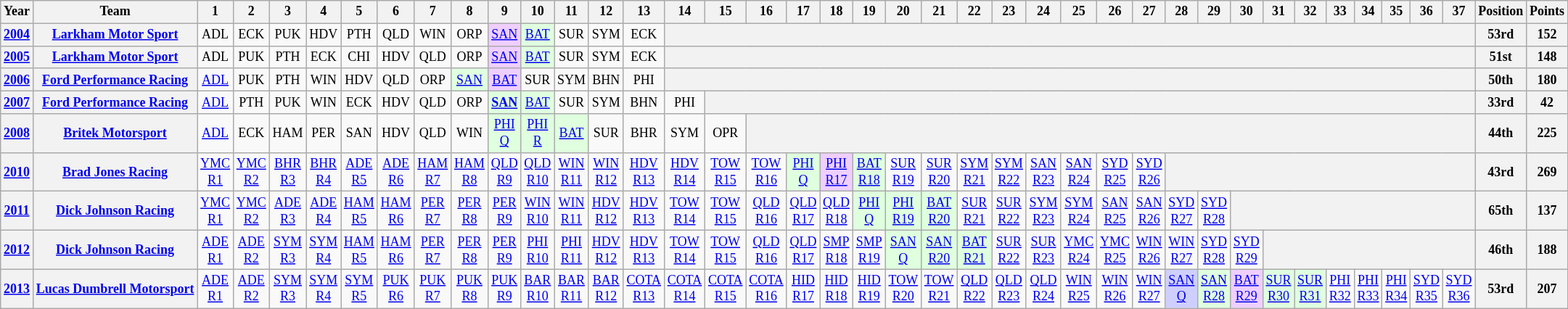<table class="wikitable" style="text-align:center; font-size:75%">
<tr>
<th>Year</th>
<th>Team</th>
<th>1</th>
<th>2</th>
<th>3</th>
<th>4</th>
<th>5</th>
<th>6</th>
<th>7</th>
<th>8</th>
<th>9</th>
<th>10</th>
<th>11</th>
<th>12</th>
<th>13</th>
<th>14</th>
<th>15</th>
<th>16</th>
<th>17</th>
<th>18</th>
<th>19</th>
<th>20</th>
<th>21</th>
<th>22</th>
<th>23</th>
<th>24</th>
<th>25</th>
<th>26</th>
<th>27</th>
<th>28</th>
<th>29</th>
<th>30</th>
<th>31</th>
<th>32</th>
<th>33</th>
<th>34</th>
<th>35</th>
<th>36</th>
<th>37</th>
<th>Position</th>
<th>Points</th>
</tr>
<tr>
<th><a href='#'>2004</a></th>
<th nowrap><a href='#'>Larkham Motor Sport</a></th>
<td>ADL</td>
<td>ECK</td>
<td>PUK</td>
<td>HDV</td>
<td>PTH</td>
<td>QLD</td>
<td>WIN</td>
<td>ORP</td>
<td style="background:#EFCFFF;"><a href='#'>SAN</a><br></td>
<td style="background:#dfffdf;"><a href='#'>BAT</a><br></td>
<td>SUR</td>
<td>SYM</td>
<td>ECK</td>
<th colspan=24></th>
<th>53rd</th>
<th>152</th>
</tr>
<tr>
<th><a href='#'>2005</a></th>
<th nowrap><a href='#'>Larkham Motor Sport</a></th>
<td>ADL</td>
<td>PUK</td>
<td>PTH</td>
<td>ECK</td>
<td>CHI</td>
<td>HDV</td>
<td>QLD</td>
<td>ORP</td>
<td style="background:#EFCFFF;"><a href='#'>SAN</a><br></td>
<td style="background:#dfffdf;"><a href='#'>BAT</a><br></td>
<td>SUR</td>
<td>SYM</td>
<td>ECK</td>
<th colspan=24></th>
<th>51st</th>
<th>148</th>
</tr>
<tr>
<th><a href='#'>2006</a></th>
<th nowrap><a href='#'>Ford Performance Racing</a></th>
<td><a href='#'>ADL</a></td>
<td>PUK</td>
<td>PTH</td>
<td>WIN</td>
<td>HDV</td>
<td>QLD</td>
<td>ORP</td>
<td style="background:#dfffdf;"><a href='#'>SAN</a><br></td>
<td style="background:#EFCFFF;"><a href='#'>BAT</a><br></td>
<td>SUR</td>
<td>SYM</td>
<td>BHN</td>
<td>PHI</td>
<th colspan=24></th>
<th>50th</th>
<th>180</th>
</tr>
<tr>
<th><a href='#'>2007</a></th>
<th nowrap><a href='#'>Ford Performance Racing</a></th>
<td><a href='#'>ADL</a></td>
<td>PTH</td>
<td>PUK</td>
<td>WIN</td>
<td>ECK</td>
<td>HDV</td>
<td>QLD</td>
<td>ORP</td>
<td style="background:#dfffdf;"><strong><a href='#'>SAN</a></strong><br></td>
<td style="background:#dfffdf;"><a href='#'>BAT</a><br></td>
<td>SUR</td>
<td>SYM</td>
<td>BHN</td>
<td>PHI</td>
<th colspan=23></th>
<th>33rd</th>
<th>42</th>
</tr>
<tr>
<th><a href='#'>2008</a></th>
<th nowrap><a href='#'>Britek Motorsport</a></th>
<td><a href='#'>ADL</a></td>
<td>ECK</td>
<td>HAM</td>
<td>PER</td>
<td>SAN</td>
<td>HDV</td>
<td>QLD</td>
<td>WIN</td>
<td style="background:#dfffdf;"><a href='#'>PHI Q</a><br></td>
<td style="background:#dfffdf;"><a href='#'>PHI R</a><br></td>
<td style="background:#dfffdf;"><a href='#'>BAT</a><br></td>
<td>SUR</td>
<td>BHR</td>
<td>SYM</td>
<td>OPR</td>
<th colspan=22></th>
<th>44th</th>
<th>225</th>
</tr>
<tr>
<th><a href='#'>2010</a></th>
<th nowrap><a href='#'>Brad Jones Racing</a></th>
<td><a href='#'>YMC <br> R1</a></td>
<td><a href='#'>YMC <br> R2</a></td>
<td><a href='#'>BHR <br> R3</a></td>
<td><a href='#'>BHR <br> R4</a></td>
<td><a href='#'>ADE <br> R5</a></td>
<td><a href='#'>ADE <br> R6</a></td>
<td><a href='#'>HAM <br> R7</a></td>
<td><a href='#'>HAM <br> R8</a></td>
<td><a href='#'>QLD <br> R9</a></td>
<td><a href='#'>QLD <br> R10</a></td>
<td><a href='#'>WIN <br> R11</a></td>
<td><a href='#'>WIN <br> R12</a></td>
<td><a href='#'>HDV <br> R13</a></td>
<td><a href='#'>HDV <br> R14</a></td>
<td><a href='#'>TOW <br> R15</a></td>
<td><a href='#'>TOW <br> R16</a></td>
<td style="background:#dfffdf;"><a href='#'>PHI <br> Q</a><br></td>
<td style="background:#EFCFFF;"><a href='#'>PHI <br> R17</a><br></td>
<td style="background:#dfffdf;"><a href='#'>BAT <br> R18</a><br></td>
<td><a href='#'>SUR <br> R19</a></td>
<td><a href='#'>SUR <br> R20</a></td>
<td><a href='#'>SYM <br> R21</a></td>
<td><a href='#'>SYM <br> R22</a></td>
<td><a href='#'>SAN <br> R23</a></td>
<td><a href='#'>SAN <br> R24</a></td>
<td><a href='#'>SYD <br> R25</a></td>
<td><a href='#'>SYD <br> R26</a></td>
<th colspan=10></th>
<th>43rd</th>
<th>269</th>
</tr>
<tr>
<th><a href='#'>2011</a></th>
<th nowrap><a href='#'>Dick Johnson Racing</a></th>
<td><a href='#'>YMC <br> R1</a></td>
<td><a href='#'>YMC <br> R2</a></td>
<td><a href='#'>ADE <br> R3</a></td>
<td><a href='#'>ADE <br> R4</a></td>
<td><a href='#'>HAM <br> R5</a></td>
<td><a href='#'>HAM <br> R6</a></td>
<td><a href='#'>PER <br> R7</a></td>
<td><a href='#'>PER <br> R8</a></td>
<td><a href='#'>PER <br> R9</a></td>
<td><a href='#'>WIN <br> R10</a></td>
<td><a href='#'>WIN <br> R11</a></td>
<td><a href='#'>HDV <br> R12</a></td>
<td><a href='#'>HDV <br> R13</a></td>
<td><a href='#'>TOW <br> R14</a></td>
<td><a href='#'>TOW <br> R15</a></td>
<td><a href='#'>QLD <br> R16</a></td>
<td><a href='#'>QLD <br> R17</a></td>
<td><a href='#'>QLD <br> R18</a></td>
<td style="background:#dfffdf;"><a href='#'>PHI <br> Q</a><br></td>
<td style="background:#dfffdf;"><a href='#'>PHI <br> R19</a><br></td>
<td style="background:#dfffdf;"><a href='#'>BAT <br> R20</a><br></td>
<td><a href='#'>SUR <br> R21</a></td>
<td><a href='#'>SUR <br> R22</a></td>
<td><a href='#'>SYM <br> R23</a></td>
<td><a href='#'>SYM <br> R24</a></td>
<td><a href='#'>SAN <br> R25</a></td>
<td><a href='#'>SAN <br> R26</a></td>
<td><a href='#'>SYD <br> R27</a></td>
<td><a href='#'>SYD <br> R28</a></td>
<th colspan=8></th>
<th>65th</th>
<th>137</th>
</tr>
<tr>
<th><a href='#'>2012</a></th>
<th nowrap><a href='#'>Dick Johnson Racing</a></th>
<td><a href='#'>ADE <br> R1</a></td>
<td><a href='#'>ADE <br> R2</a></td>
<td><a href='#'>SYM <br> R3</a></td>
<td><a href='#'>SYM <br> R4</a></td>
<td><a href='#'>HAM <br> R5</a></td>
<td><a href='#'>HAM <br> R6</a></td>
<td><a href='#'>PER <br> R7</a></td>
<td><a href='#'>PER <br> R8</a></td>
<td><a href='#'>PER <br> R9</a></td>
<td><a href='#'>PHI <br> R10</a></td>
<td><a href='#'>PHI <br> R11</a></td>
<td><a href='#'>HDV <br> R12</a></td>
<td><a href='#'>HDV <br> R13</a></td>
<td><a href='#'>TOW <br> R14</a></td>
<td><a href='#'>TOW <br> R15</a></td>
<td><a href='#'>QLD <br> R16</a></td>
<td><a href='#'>QLD <br> R17</a></td>
<td><a href='#'>SMP <br> R18</a></td>
<td><a href='#'>SMP <br> R19</a></td>
<td style="background:#DFFFDF;"><a href='#'>SAN <br> Q</a><br></td>
<td style="background:#DFFFDF;"><a href='#'>SAN <br> R20</a><br></td>
<td style="background:#DFFFDF;"><a href='#'>BAT <br> R21</a><br></td>
<td><a href='#'>SUR <br> R22</a></td>
<td><a href='#'>SUR <br> R23</a></td>
<td><a href='#'>YMC <br> R24</a></td>
<td><a href='#'>YMC <br> R25</a></td>
<td><a href='#'>WIN <br> R26</a></td>
<td><a href='#'>WIN <br> R27</a></td>
<td><a href='#'>SYD <br> R28</a></td>
<td><a href='#'>SYD <br> R29</a></td>
<th colspan=7></th>
<th>46th</th>
<th>188</th>
</tr>
<tr>
<th><a href='#'>2013</a></th>
<th nowrap><a href='#'>Lucas Dumbrell Motorsport</a></th>
<td><a href='#'>ADE <br> R1</a></td>
<td><a href='#'>ADE <br> R2</a></td>
<td><a href='#'>SYM <br> R3</a></td>
<td><a href='#'>SYM <br> R4</a></td>
<td><a href='#'>SYM <br> R5</a></td>
<td><a href='#'>PUK <br> R6</a></td>
<td><a href='#'>PUK <br> R7</a></td>
<td><a href='#'>PUK <br> R8</a></td>
<td><a href='#'>PUK <br> R9</a></td>
<td><a href='#'>BAR <br> R10</a></td>
<td><a href='#'>BAR <br> R11</a></td>
<td><a href='#'>BAR <br> R12</a></td>
<td><a href='#'>COTA <br> R13</a></td>
<td><a href='#'>COTA <br> R14</a></td>
<td><a href='#'>COTA <br> R15</a></td>
<td><a href='#'>COTA <br> R16</a></td>
<td><a href='#'>HID <br> R17</a></td>
<td><a href='#'>HID <br> R18</a></td>
<td><a href='#'>HID <br> R19</a></td>
<td><a href='#'>TOW <br> R20</a></td>
<td><a href='#'>TOW <br> R21</a></td>
<td><a href='#'>QLD <br> R22</a></td>
<td><a href='#'>QLD <br> R23</a></td>
<td><a href='#'>QLD <br> R24</a></td>
<td><a href='#'>WIN <br> R25</a></td>
<td><a href='#'>WIN <br> R26</a></td>
<td><a href='#'>WIN <br> R27</a></td>
<td style="background:#CFCFFF;"><a href='#'>SAN <br> Q</a><br></td>
<td style="background:#DFFFDF;"><a href='#'>SAN <br> R28</a><br></td>
<td style="background:#EFCFFF;"><a href='#'>BAT <br> R29</a><br></td>
<td style="background:#DFFFDF;"><a href='#'>SUR <br> R30</a><br></td>
<td style="background:#DFFFDF;"><a href='#'>SUR <br> R31</a><br></td>
<td><a href='#'>PHI <br> R32</a></td>
<td><a href='#'>PHI <br> R33</a></td>
<td><a href='#'>PHI <br> R34</a></td>
<td><a href='#'>SYD <br> R35</a></td>
<td><a href='#'>SYD <br> R36</a></td>
<th>53rd</th>
<th>207</th>
</tr>
</table>
